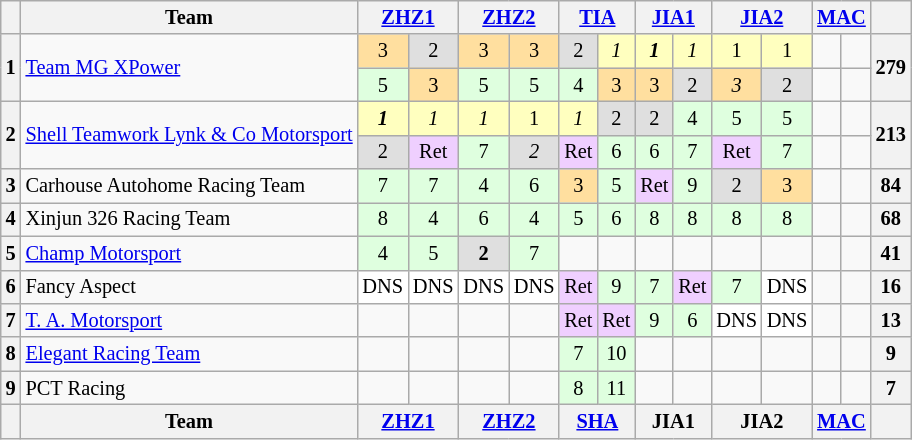<table align=left| class="wikitable" style="font-size: 85%; text-align: center">
<tr valign="top">
<th valign=middle></th>
<th valign=middle>Team</th>
<th colspan=2><a href='#'>ZHZ1</a><br></th>
<th colspan=2><a href='#'>ZHZ2</a><br></th>
<th colspan=2><a href='#'>TIA</a><br></th>
<th colspan=2><a href='#'>JIA1</a><br></th>
<th colspan=2><a href='#'>JIA2</a><br></th>
<th colspan=2><a href='#'>MAC</a><br></th>
<th valign=middle> </th>
</tr>
<tr>
<th rowspan="2">1</th>
<td align="left" rowspan="2"> <a href='#'>Team MG XPower</a></td>
<td style="background:#ffdf9f;">3</td>
<td style="background:#dfdfdf;">2</td>
<td style="background:#ffdf9f;">3</td>
<td style="background:#ffdf9f;">3</td>
<td style="background:#dfdfdf;">2</td>
<td style="background:#ffffbf;"><em>1</em></td>
<td style="background:#ffffbf;"><strong><em>1</em></strong></td>
<td style="background:#ffffbf;"><em>1</em></td>
<td style="background:#ffffbf;">1</td>
<td style="background:#ffffbf;">1</td>
<td></td>
<td></td>
<th rowspan="2">279</th>
</tr>
<tr>
<td style="background:#dfffdf;">5</td>
<td style="background:#ffdf9f;">3</td>
<td style="background:#dfffdf;">5</td>
<td style="background:#dfffdf;">5</td>
<td style="background:#dfffdf;">4</td>
<td style="background:#ffdf9f;">3</td>
<td style="background:#ffdf9f;">3</td>
<td style="background:#dfdfdf;">2</td>
<td style="background:#ffdf9f;"><em>3</em></td>
<td style="background:#dfdfdf;">2</td>
<td></td>
<td></td>
</tr>
<tr>
<th rowspan="2">2</th>
<td align="left" rowspan="2"> <a href='#'>Shell Teamwork Lynk & Co Motorsport</a></td>
<td style="background:#ffffbf;"><strong><em>1</em></strong></td>
<td style="background:#ffffbf;"><em>1</em></td>
<td style="background:#ffffbf;"><em>1</em></td>
<td style="background:#ffffbf;">1</td>
<td style="background:#ffffbf;"><em>1</em></td>
<td style="background:#dfdfdf;">2</td>
<td style="background:#dfdfdf;">2</td>
<td style="background:#dfffdf;">4</td>
<td style="background:#dfffdf;">5</td>
<td style="background:#dfffdf;">5</td>
<td></td>
<td></td>
<th rowspan="2">213</th>
</tr>
<tr>
<td style="background:#dfdfdf;">2</td>
<td style="background:#efcfff;">Ret</td>
<td style="background:#dfffdf;">7</td>
<td style="background:#dfdfdf;"><em>2</em></td>
<td style="background:#efcfff;">Ret</td>
<td style="background:#dfffdf;">6</td>
<td style="background:#dfffdf;">6</td>
<td style="background:#dfffdf;">7</td>
<td style="background:#efcfff;">Ret</td>
<td style="background:#dfffdf;">7</td>
<td></td>
<td></td>
</tr>
<tr>
<th>3</th>
<td align="left"> Carhouse Autohome Racing Team</td>
<td style="background:#dfffdf;">7</td>
<td style="background:#dfffdf;">7</td>
<td style="background:#dfffdf;">4</td>
<td style="background:#dfffdf;">6</td>
<td style="background:#ffdf9f;">3</td>
<td style="background:#dfffdf;">5</td>
<td style="background:#efcfff;">Ret</td>
<td style="background:#dfffdf;">9</td>
<td style="background:#dfdfdf;">2</td>
<td style="background:#ffdf9f;">3</td>
<td></td>
<td></td>
<th>84</th>
</tr>
<tr>
<th>4</th>
<td align="left"> Xinjun 326 Racing Team</td>
<td style="background:#dfffdf;">8</td>
<td style="background:#dfffdf;">4</td>
<td style="background:#dfffdf;">6</td>
<td style="background:#dfffdf;">4</td>
<td style="background:#dfffdf;">5</td>
<td style="background:#dfffdf;">6</td>
<td style="background:#dfffdf;">8</td>
<td style="background:#dfffdf;">8</td>
<td style="background:#dfffdf;">8</td>
<td style="background:#dfffdf;">8</td>
<td></td>
<td></td>
<th>68</th>
</tr>
<tr>
<th>5</th>
<td align="left"> <a href='#'>Champ Motorsport</a></td>
<td style="background:#dfffdf;">4</td>
<td style="background:#dfffdf;">5</td>
<td style="background:#dfdfdf;"><strong>2</strong></td>
<td style="background:#dfffdf;">7</td>
<td></td>
<td></td>
<td></td>
<td></td>
<td></td>
<td></td>
<td></td>
<td></td>
<th>41</th>
</tr>
<tr>
<th>6</th>
<td align="left"> Fancy Aspect</td>
<td style="background:#ffffff;">DNS</td>
<td style="background:#ffffff;">DNS</td>
<td style="background:#ffffff;">DNS</td>
<td style="background:#ffffff;">DNS</td>
<td style="background:#efcfff;">Ret</td>
<td style="background:#dfffdf;">9</td>
<td style="background:#dfffdf;">7</td>
<td style="background:#efcfff;">Ret</td>
<td style="background:#dfffdf;">7</td>
<td style="background:#ffffff;">DNS</td>
<td></td>
<td></td>
<th>16</th>
</tr>
<tr>
<th>7</th>
<td align="left"> <a href='#'>T. A. Motorsport</a></td>
<td></td>
<td></td>
<td></td>
<td></td>
<td style="background:#efcfff;">Ret</td>
<td style="background:#efcfff;">Ret</td>
<td style="background:#dfffdf;">9</td>
<td style="background:#dfffdf;">6</td>
<td style="background:#ffffff;">DNS</td>
<td style="background:#ffffff;">DNS</td>
<td></td>
<td></td>
<th>13</th>
</tr>
<tr>
<th>8</th>
<td align="left"> <a href='#'>Elegant Racing Team</a></td>
<td></td>
<td></td>
<td></td>
<td></td>
<td style="background:#dfffdf;">7</td>
<td style="background:#dfffdf;">10</td>
<td></td>
<td></td>
<td></td>
<td></td>
<td></td>
<td></td>
<th>9</th>
</tr>
<tr>
<th>9</th>
<td align="left"> PCT Racing</td>
<td></td>
<td></td>
<td></td>
<td></td>
<td style="background:#dfffdf;">8</td>
<td style="background:#dfffdf;">11</td>
<td></td>
<td></td>
<td></td>
<td></td>
<td></td>
<td></td>
<th>7</th>
</tr>
<tr>
<th valign=middle></th>
<th valign=middle>Team</th>
<th colspan=2><a href='#'>ZHZ1</a><br></th>
<th colspan=2><a href='#'>ZHZ2</a><br></th>
<th colspan=2><a href='#'>SHA</a><br></th>
<th colspan=2>JIA1<br></th>
<th colspan=2>JIA2<br></th>
<th colspan=2><a href='#'>MAC</a><br></th>
<th valign=middle> </th>
</tr>
</table>
